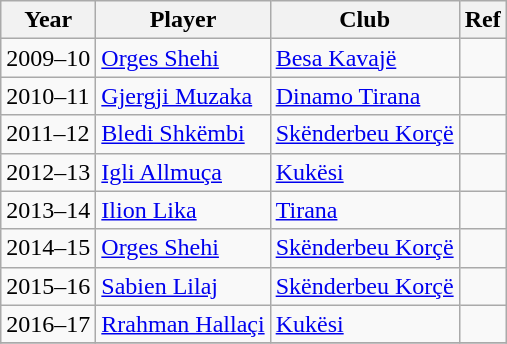<table class="wikitable plainrowheaders sortable">
<tr>
<th scope=col>Year</th>
<th scope=col>Player</th>
<th scope=col>Club</th>
<th scope=col>Ref</th>
</tr>
<tr>
<td>2009–10</td>
<td><a href='#'>Orges Shehi</a></td>
<td> <a href='#'>Besa Kavajë</a></td>
<td></td>
</tr>
<tr>
<td>2010–11</td>
<td><a href='#'>Gjergji Muzaka</a></td>
<td> <a href='#'>Dinamo Tirana</a></td>
<td></td>
</tr>
<tr>
<td>2011–12</td>
<td><a href='#'>Bledi Shkëmbi</a></td>
<td> <a href='#'>Skënderbeu Korçë</a></td>
<td></td>
</tr>
<tr>
<td>2012–13</td>
<td><a href='#'>Igli Allmuça</a></td>
<td> <a href='#'>Kukësi</a></td>
<td></td>
</tr>
<tr>
<td>2013–14</td>
<td><a href='#'>Ilion Lika</a></td>
<td> <a href='#'>Tirana</a></td>
<td></td>
</tr>
<tr>
<td>2014–15</td>
<td><a href='#'>Orges Shehi</a></td>
<td> <a href='#'>Skënderbeu Korçë</a></td>
<td></td>
</tr>
<tr>
<td>2015–16</td>
<td><a href='#'>Sabien Lilaj</a></td>
<td> <a href='#'>Skënderbeu Korçë</a></td>
<td></td>
</tr>
<tr>
<td>2016–17</td>
<td><a href='#'>Rrahman Hallaçi</a></td>
<td> <a href='#'>Kukësi</a></td>
<td></td>
</tr>
<tr>
</tr>
</table>
